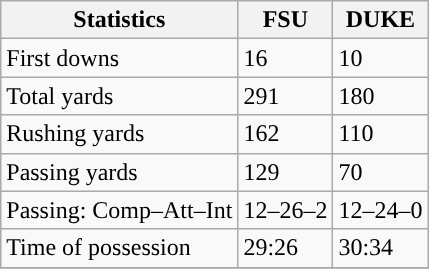<table class="wikitable" style="float: left;">
<tr>
<th>Statistics</th>
<th>FSU</th>
<th>DUKE</th>
</tr>
<tr>
<td>First downs</td>
<td>16</td>
<td>10</td>
</tr>
<tr>
<td>Total yards</td>
<td>291</td>
<td>180</td>
</tr>
<tr>
<td>Rushing yards</td>
<td>162</td>
<td>110</td>
</tr>
<tr>
<td>Passing yards</td>
<td>129</td>
<td>70</td>
</tr>
<tr>
<td>Passing: Comp–Att–Int</td>
<td>12–26–2</td>
<td>12–24–0</td>
</tr>
<tr>
<td>Time of possession</td>
<td>29:26</td>
<td>30:34</td>
</tr>
<tr>
</tr>
</table>
